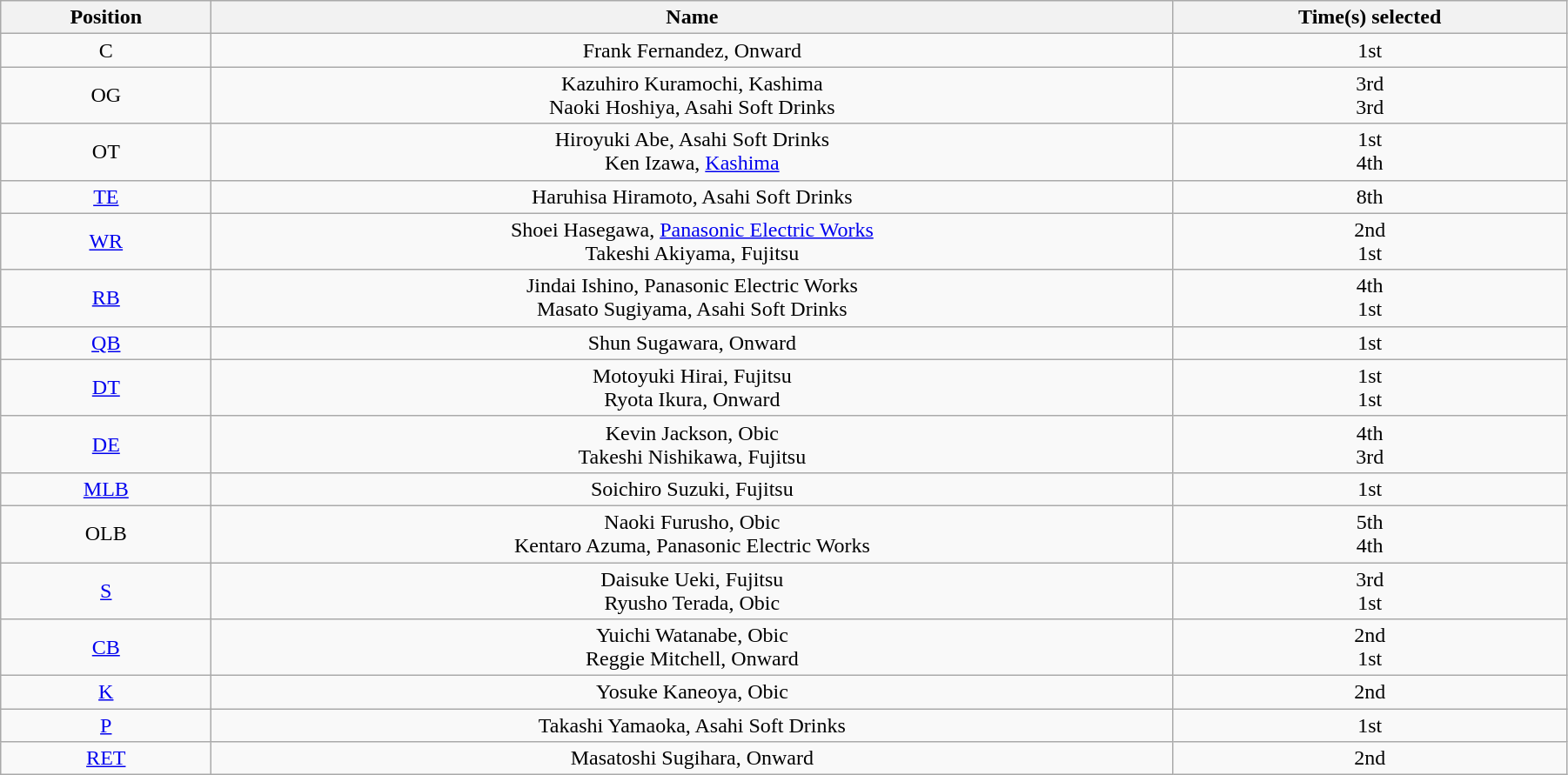<table class="wikitable" style="text-align:Center;width:95%;">
<tr>
<th>Position</th>
<th>Name</th>
<th>Time(s) selected</th>
</tr>
<tr>
<td>C</td>
<td>Frank Fernandez, Onward</td>
<td>1st</td>
</tr>
<tr>
<td>OG</td>
<td>Kazuhiro Kuramochi, Kashima<br>Naoki Hoshiya, Asahi Soft Drinks</td>
<td>3rd<br>3rd</td>
</tr>
<tr>
<td>OT</td>
<td>Hiroyuki Abe, Asahi Soft Drinks<br>Ken Izawa, <a href='#'>Kashima</a></td>
<td>1st<br>4th</td>
</tr>
<tr>
<td><a href='#'>TE</a></td>
<td>Haruhisa Hiramoto, Asahi Soft Drinks</td>
<td>8th</td>
</tr>
<tr>
<td><a href='#'>WR</a></td>
<td>Shoei Hasegawa, <a href='#'>Panasonic Electric Works</a><br>Takeshi Akiyama, Fujitsu</td>
<td>2nd<br>1st</td>
</tr>
<tr>
<td><a href='#'>RB</a></td>
<td>Jindai Ishino, Panasonic Electric Works<br>Masato Sugiyama, Asahi Soft Drinks</td>
<td>4th<br>1st</td>
</tr>
<tr>
<td><a href='#'>QB</a></td>
<td>Shun Sugawara, Onward</td>
<td>1st</td>
</tr>
<tr>
<td><a href='#'>DT</a></td>
<td>Motoyuki Hirai, Fujitsu<br>Ryota Ikura, Onward</td>
<td>1st<br>1st</td>
</tr>
<tr>
<td><a href='#'>DE</a></td>
<td>Kevin Jackson, Obic<br>Takeshi Nishikawa, Fujitsu</td>
<td>4th<br>3rd</td>
</tr>
<tr>
<td><a href='#'>MLB</a></td>
<td>Soichiro Suzuki, Fujitsu</td>
<td>1st</td>
</tr>
<tr>
<td>OLB</td>
<td>Naoki Furusho, Obic<br>Kentaro Azuma, Panasonic Electric Works</td>
<td>5th<br>4th</td>
</tr>
<tr>
<td><a href='#'>S</a></td>
<td>Daisuke Ueki, Fujitsu<br>Ryusho Terada, Obic</td>
<td>3rd<br>1st</td>
</tr>
<tr>
<td><a href='#'>CB</a></td>
<td>Yuichi Watanabe, Obic<br>Reggie Mitchell, Onward</td>
<td>2nd<br>1st</td>
</tr>
<tr>
<td><a href='#'>K</a></td>
<td>Yosuke Kaneoya, Obic</td>
<td>2nd</td>
</tr>
<tr>
<td><a href='#'>P</a></td>
<td>Takashi Yamaoka, Asahi Soft Drinks</td>
<td>1st</td>
</tr>
<tr>
<td><a href='#'>RET</a></td>
<td>Masatoshi Sugihara, Onward</td>
<td>2nd</td>
</tr>
</table>
